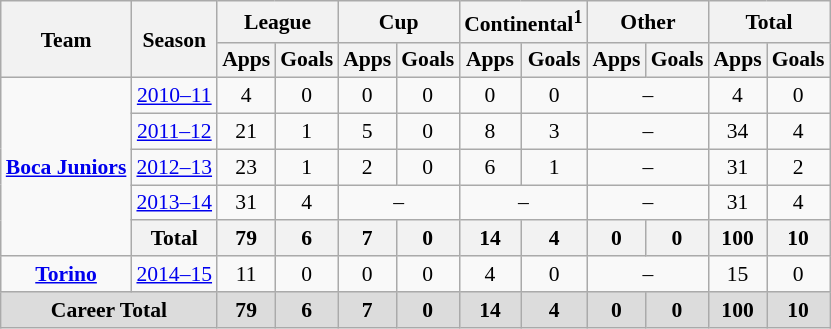<table class="wikitable" style=font-size:90% text-align: center>
<tr>
<th rowspan=2><strong>Team</strong></th>
<th rowspan=2><strong>Season</strong></th>
<th colspan=2>League</th>
<th colspan=2>Cup</th>
<th colspan=2>Continental<sup>1</sup></th>
<th colspan=2>Other</th>
<th colspan=2>Total</th>
</tr>
<tr>
<th align=center><strong>Apps</strong></th>
<th align=center><strong>Goals</strong></th>
<th align=center><strong>Apps</strong></th>
<th align=center><strong>Goals</strong></th>
<th align=center><strong>Apps</strong></th>
<th align=center><strong>Goals</strong></th>
<th align=center><strong>Apps</strong></th>
<th align=center><strong>Goals</strong></th>
<th align=center><strong>Apps</strong></th>
<th align=center><strong>Goals</strong></th>
</tr>
<tr>
<td rowspan="5" align=center><strong><a href='#'>Boca Juniors</a></strong></td>
<td align=center><a href='#'>2010–11</a></td>
<td align=center>4</td>
<td align=center>0</td>
<td align=center>0</td>
<td align=center>0</td>
<td align=center>0</td>
<td align=center>0</td>
<td colspan="2" align=center>–</td>
<td align=center>4</td>
<td align=center>0</td>
</tr>
<tr>
<td align=center><a href='#'>2011–12</a></td>
<td align=center>21</td>
<td align=center>1</td>
<td align=center>5</td>
<td align=center>0</td>
<td align=center>8</td>
<td align=center>3</td>
<td colspan="2" align=center>–</td>
<td align=center>34</td>
<td align=center>4</td>
</tr>
<tr>
<td align=center><a href='#'>2012–13</a></td>
<td align=center>23</td>
<td align=center>1</td>
<td align=center>2</td>
<td align=center>0</td>
<td align=center>6</td>
<td align=center>1</td>
<td colspan="2" align=center>–</td>
<td align=center>31</td>
<td align=center>2</td>
</tr>
<tr>
<td align=center><a href='#'>2013–14</a></td>
<td align=center>31</td>
<td align=center>4</td>
<td colspan="2" align=center>–</td>
<td colspan="2" align=center>–</td>
<td colspan="2" align=center>–</td>
<td align=center>31</td>
<td align=center>4</td>
</tr>
<tr>
<th>Total</th>
<th>79</th>
<th>6</th>
<th>7</th>
<th>0</th>
<th>14</th>
<th>4</th>
<th>0</th>
<th>0</th>
<th>100</th>
<th>10</th>
</tr>
<tr>
<td rowspan="1" align=center><strong><a href='#'>Torino</a></strong></td>
<td align=center><a href='#'>2014–15</a></td>
<td align=center>11</td>
<td align=center>0</td>
<td align=center>0</td>
<td align=center>0</td>
<td align=center>4</td>
<td align=center>0</td>
<td colspan="2" align=center>–</td>
<td align=center>15</td>
<td align=center>0</td>
</tr>
<tr>
<th style="background: #DCDCDC" colspan=2>Career Total</th>
<th style="background: #DCDCDC" align=center><strong>79</strong></th>
<th style="background: #DCDCDC" align=center><strong>6</strong></th>
<th style="background: #DCDCDC" align=center><strong>7</strong></th>
<th style="background: #DCDCDC" align=center><strong>0</strong></th>
<th style="background: #DCDCDC" align=center><strong>14</strong></th>
<th style="background: #DCDCDC" align=center><strong>4</strong></th>
<th style="background: #DCDCDC" align=center><strong>0</strong></th>
<th style="background: #DCDCDC" align=center><strong>0</strong></th>
<th style="background: #DCDCDC" align=center><strong>100</strong></th>
<th style="background: #DCDCDC" align=center><strong>10</strong></th>
</tr>
</table>
